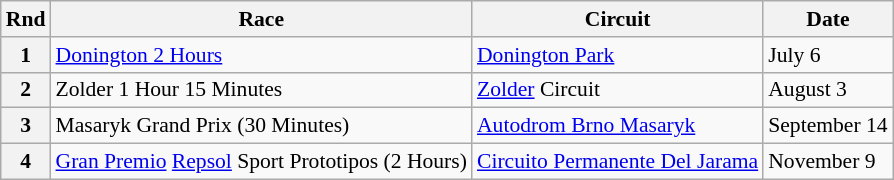<table class="wikitable" style="font-size: 90%;">
<tr>
<th>Rnd</th>
<th>Race</th>
<th>Circuit</th>
<th>Date</th>
</tr>
<tr>
<th>1</th>
<td> <a href='#'>Donington 2 Hours</a></td>
<td><a href='#'>Donington Park</a></td>
<td>July 6</td>
</tr>
<tr>
<th>2</th>
<td> Zolder 1 Hour 15 Minutes</td>
<td><a href='#'>Zolder</a> Circuit</td>
<td>August 3</td>
</tr>
<tr>
<th>3</th>
<td> Masaryk Grand Prix (30 Minutes)</td>
<td><a href='#'>Autodrom Brno Masaryk</a></td>
<td>September 14</td>
</tr>
<tr>
<th>4</th>
<td> <a href='#'>Gran Premio</a> <a href='#'>Repsol</a> Sport Prototipos (2 Hours)</td>
<td><a href='#'>Circuito Permanente Del Jarama</a></td>
<td>November 9</td>
</tr>
</table>
